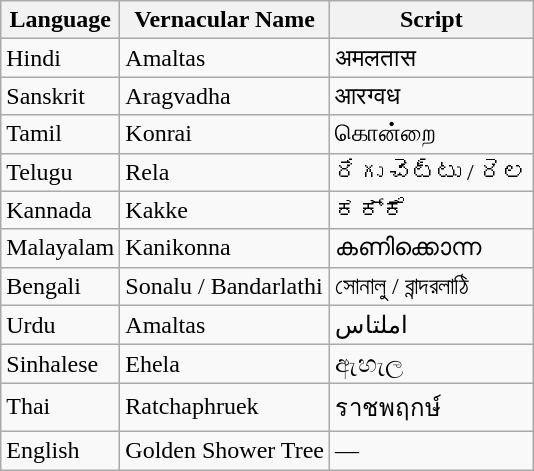<table class="wikitable">
<tr>
<th>Language</th>
<th>Vernacular Name</th>
<th>Script</th>
</tr>
<tr>
<td>Hindi</td>
<td>Amaltas</td>
<td>अमलतास</td>
</tr>
<tr>
<td>Sanskrit</td>
<td>Aragvadha</td>
<td>आरग्वध</td>
</tr>
<tr>
<td>Tamil</td>
<td>Konrai</td>
<td>கொன்றை</td>
</tr>
<tr>
<td>Telugu</td>
<td>Rela</td>
<td>రేగు చెట్టు / రెల</td>
</tr>
<tr>
<td>Kannada</td>
<td>Kakke</td>
<td>ಕಕ್ಕೆ</td>
</tr>
<tr>
<td>Malayalam</td>
<td>Kanikonna</td>
<td>കണിക്കൊന്ന</td>
</tr>
<tr>
<td>Bengali</td>
<td>Sonalu / Bandarlathi</td>
<td>সোনালু / বান্দরলাঠি</td>
</tr>
<tr>
<td>Urdu</td>
<td>Amaltas</td>
<td>املتاس</td>
</tr>
<tr>
<td>Sinhalese</td>
<td>Ehela</td>
<td>ඇහැල</td>
</tr>
<tr>
<td>Thai</td>
<td>Ratchaphruek</td>
<td>ราชพฤกษ์</td>
</tr>
<tr>
<td>English</td>
<td>Golden Shower Tree</td>
<td>—</td>
</tr>
</table>
